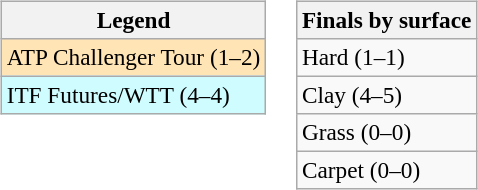<table>
<tr valign=top>
<td><br><table class=wikitable style=font-size:97%>
<tr>
<th>Legend</th>
</tr>
<tr bgcolor=moccasin>
<td>ATP Challenger Tour (1–2)</td>
</tr>
<tr bgcolor=cffcff>
<td>ITF Futures/WTT (4–4)</td>
</tr>
</table>
</td>
<td><br><table class=wikitable style=font-size:97%>
<tr>
<th>Finals by surface</th>
</tr>
<tr>
<td>Hard (1–1)</td>
</tr>
<tr>
<td>Clay (4–5)</td>
</tr>
<tr>
<td>Grass (0–0)</td>
</tr>
<tr>
<td>Carpet (0–0)</td>
</tr>
</table>
</td>
</tr>
</table>
